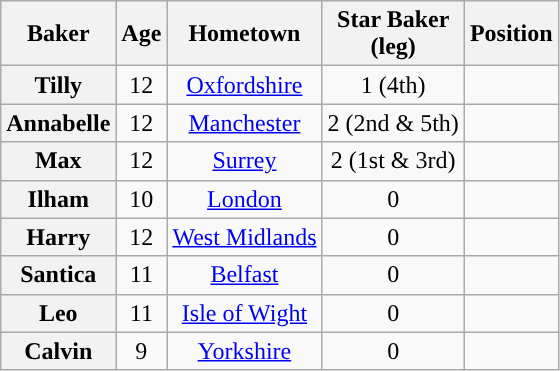<table class="wikitable sortable" style="display:inline-table; text-align:center">
<tr>
<th scope="col">Baker</th>
<th scope="col">Age</th>
<th scope="col">Hometown</th>
<th scope="col">Star Baker<br>(leg)</th>
<th scope="col">Position</th>
</tr>
<tr>
<th scope="row">Tilly</th>
<td>12</td>
<td><a href='#'>Oxfordshire</a></td>
<td>1 (4th)</td>
<td></td>
</tr>
<tr>
<th scope="row">Annabelle</th>
<td>12</td>
<td><a href='#'>Manchester</a></td>
<td>2 (2nd & 5th)</td>
<td></td>
</tr>
<tr>
<th scope="row">Max</th>
<td>12</td>
<td><a href='#'>Surrey</a></td>
<td>2 (1st & 3rd)</td>
<td></td>
</tr>
<tr>
<th scope="row">Ilham</th>
<td>10</td>
<td><a href='#'>London</a></td>
<td>0</td>
<td></td>
</tr>
<tr>
<th scope="row">Harry</th>
<td>12</td>
<td><a href='#'>West Midlands</a></td>
<td>0</td>
<td></td>
</tr>
<tr>
<th scope="row">Santica</th>
<td>11</td>
<td><a href='#'>Belfast</a></td>
<td>0</td>
<td></td>
</tr>
<tr>
<th scope="row">Leo</th>
<td>11</td>
<td><a href='#'>Isle of Wight</a></td>
<td>0</td>
<td></td>
</tr>
<tr>
<th scope="row">Calvin</th>
<td>9</td>
<td><a href='#'>Yorkshire</a></td>
<td>0</td>
<td></td>
</tr>
</table>
